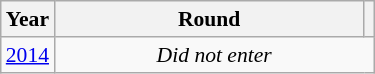<table class="wikitable" style="text-align: center; font-size:90%">
<tr>
<th>Year</th>
<th style="width:200px">Round</th>
<th></th>
</tr>
<tr>
<td><a href='#'>2014</a></td>
<td colspan="2"><em>Did not enter</em></td>
</tr>
</table>
